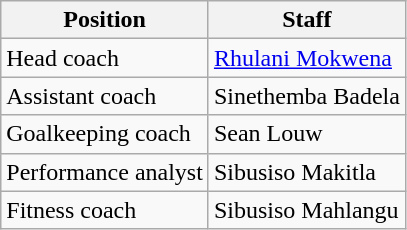<table class="wikitable">
<tr>
<th>Position</th>
<th>Staff</th>
</tr>
<tr>
<td>Head coach</td>
<td> <a href='#'>Rhulani Mokwena</a></td>
</tr>
<tr>
<td>Assistant coach</td>
<td> 	Sinethemba Badela</td>
</tr>
<tr>
<td>Goalkeeping coach</td>
<td> Sean Louw</td>
</tr>
<tr>
<td>Performance analyst</td>
<td> Sibusiso Makitla</td>
</tr>
<tr>
<td>Fitness coach</td>
<td> 	Sibusiso Mahlangu</td>
</tr>
</table>
